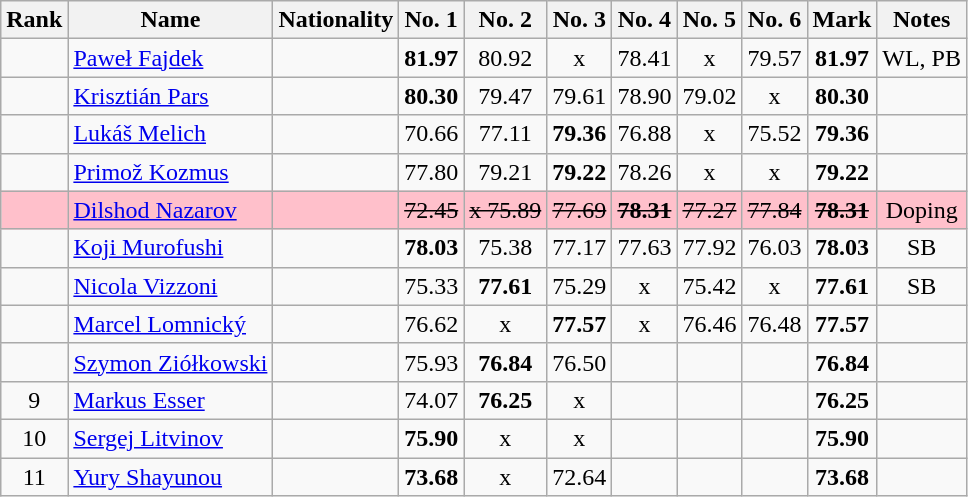<table class="wikitable sortable" style="text-align:center">
<tr>
<th>Rank</th>
<th>Name</th>
<th>Nationality</th>
<th>No. 1</th>
<th>No. 2</th>
<th>No. 3</th>
<th>No. 4</th>
<th>No. 5</th>
<th>No. 6</th>
<th>Mark</th>
<th>Notes</th>
</tr>
<tr>
<td></td>
<td align=left><a href='#'>Paweł Fajdek</a></td>
<td align=left></td>
<td><strong>81.97</strong></td>
<td>80.92</td>
<td>x</td>
<td>78.41</td>
<td>x</td>
<td>79.57</td>
<td><strong>81.97</strong></td>
<td>WL, PB</td>
</tr>
<tr>
<td></td>
<td align=left><a href='#'>Krisztián Pars</a></td>
<td align=left></td>
<td><strong>80.30</strong></td>
<td>79.47</td>
<td>79.61</td>
<td>78.90</td>
<td>79.02</td>
<td>x</td>
<td><strong>80.30</strong></td>
<td></td>
</tr>
<tr>
<td></td>
<td align=left><a href='#'>Lukáš Melich</a></td>
<td align=left></td>
<td>70.66</td>
<td>77.11</td>
<td><strong>79.36</strong></td>
<td>76.88</td>
<td>x</td>
<td>75.52</td>
<td><strong>79.36</strong></td>
<td></td>
</tr>
<tr>
<td></td>
<td align=left><a href='#'>Primož Kozmus</a></td>
<td align=left></td>
<td>77.80</td>
<td>79.21</td>
<td><strong>79.22</strong></td>
<td>78.26</td>
<td>x</td>
<td>x</td>
<td><strong>79.22</strong></td>
<td></td>
</tr>
<tr bgcolor=pink>
<td></td>
<td align=left><a href='#'>Dilshod Nazarov</a></td>
<td align=left></td>
<td><s> 72.45 </s></td>
<td><s>x  75.89 </s></td>
<td><s> 77.69</s></td>
<td><s> <strong>78.31</strong></s></td>
<td><s>77.27 </s></td>
<td><s>77.84</s></td>
<td><s><strong>78.31</strong></s></td>
<td>Doping</td>
</tr>
<tr>
<td></td>
<td align=left><a href='#'>Koji Murofushi</a></td>
<td align=left></td>
<td><strong>78.03</strong></td>
<td>75.38</td>
<td>77.17</td>
<td>77.63</td>
<td>77.92</td>
<td>76.03</td>
<td><strong>78.03</strong></td>
<td>SB</td>
</tr>
<tr>
<td></td>
<td align=left><a href='#'>Nicola Vizzoni</a></td>
<td align=left></td>
<td>75.33</td>
<td><strong>77.61</strong></td>
<td>75.29</td>
<td>x</td>
<td>75.42</td>
<td>x</td>
<td><strong>77.61</strong></td>
<td>SB</td>
</tr>
<tr>
<td></td>
<td align=left><a href='#'>Marcel Lomnický</a></td>
<td align=left></td>
<td>76.62</td>
<td>x</td>
<td><strong>77.57</strong></td>
<td>x</td>
<td>76.46</td>
<td>76.48</td>
<td><strong>77.57</strong></td>
<td></td>
</tr>
<tr>
<td></td>
<td align=left><a href='#'>Szymon Ziółkowski</a></td>
<td align=left></td>
<td>75.93</td>
<td><strong>76.84</strong></td>
<td>76.50</td>
<td></td>
<td></td>
<td></td>
<td><strong>76.84</strong></td>
<td></td>
</tr>
<tr>
<td>9</td>
<td align=left><a href='#'>Markus Esser</a></td>
<td align=left></td>
<td>74.07</td>
<td><strong>76.25</strong></td>
<td>x</td>
<td></td>
<td></td>
<td></td>
<td><strong>76.25</strong></td>
<td></td>
</tr>
<tr>
<td>10</td>
<td align=left><a href='#'>Sergej Litvinov</a></td>
<td align=left></td>
<td><strong>75.90</strong></td>
<td>x</td>
<td>x</td>
<td></td>
<td></td>
<td></td>
<td><strong>75.90</strong></td>
<td></td>
</tr>
<tr>
<td>11</td>
<td align=left><a href='#'>Yury Shayunou</a></td>
<td align=left></td>
<td><strong>73.68</strong></td>
<td>x</td>
<td>72.64</td>
<td></td>
<td></td>
<td></td>
<td><strong>73.68</strong></td>
<td></td>
</tr>
</table>
